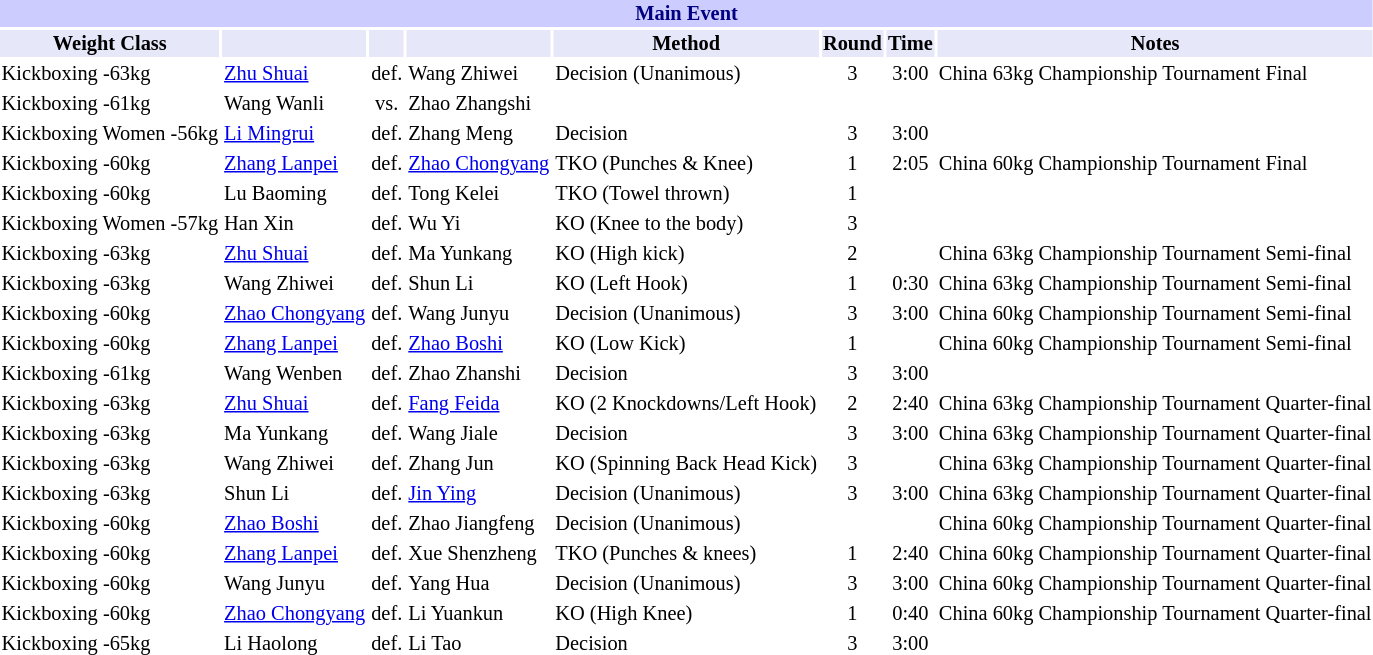<table class="toccolours" style="font-size: 85%;">
<tr>
<th colspan="8" style="background-color: #ccf; color: #000080; text-align: center;"><strong>Main Event</strong></th>
</tr>
<tr>
<th colspan="1" style="background-color: #E6E8FA; color: #000000; text-align: center;">Weight Class</th>
<th colspan="1" style="background-color: #E6E8FA; color: #000000; text-align: center;"></th>
<th colspan="1" style="background-color: #E6E8FA; color: #000000; text-align: center;"></th>
<th colspan="1" style="background-color: #E6E8FA; color: #000000; text-align: center;"></th>
<th colspan="1" style="background-color: #E6E8FA; color: #000000; text-align: center;">Method</th>
<th colspan="1" style="background-color: #E6E8FA; color: #000000; text-align: center;">Round</th>
<th colspan="1" style="background-color: #E6E8FA; color: #000000; text-align: center;">Time</th>
<th colspan="1" style="background-color: #E6E8FA; color: #000000; text-align: center;">Notes</th>
</tr>
<tr>
<td>Kickboxing -63kg</td>
<td> <a href='#'>Zhu Shuai</a></td>
<td align=center>def.</td>
<td> Wang Zhiwei</td>
<td>Decision (Unanimous)</td>
<td align=center>3</td>
<td align=center>3:00</td>
<td>China 63kg Championship Tournament Final</td>
</tr>
<tr>
<td>Kickboxing -61kg</td>
<td> Wang Wanli</td>
<td align=center>vs.</td>
<td> Zhao Zhangshi</td>
<td></td>
<td align=center></td>
<td align=center></td>
<td></td>
</tr>
<tr>
<td>Kickboxing Women -56kg</td>
<td> <a href='#'>Li Mingrui</a></td>
<td align=center>def.</td>
<td> Zhang Meng</td>
<td>Decision</td>
<td align=center>3</td>
<td align=center>3:00</td>
<td></td>
</tr>
<tr>
<td>Kickboxing -60kg</td>
<td> <a href='#'>Zhang Lanpei</a></td>
<td align=center>def.</td>
<td> <a href='#'>Zhao Chongyang</a></td>
<td>TKO (Punches & Knee)</td>
<td align=center>1</td>
<td align=center>2:05</td>
<td>China 60kg Championship Tournament  Final</td>
</tr>
<tr>
<td>Kickboxing -60kg</td>
<td> Lu Baoming</td>
<td align=center>def.</td>
<td> Tong Kelei</td>
<td>TKO (Towel thrown)</td>
<td align=center>1</td>
<td align=center></td>
</tr>
<tr>
<td>Kickboxing Women -57kg</td>
<td> Han Xin</td>
<td align=center>def.</td>
<td> Wu Yi</td>
<td>KO (Knee to the body)</td>
<td align=center>3</td>
<td align=center></td>
<td></td>
</tr>
<tr>
<td>Kickboxing -63kg</td>
<td> <a href='#'>Zhu Shuai</a></td>
<td align=center>def.</td>
<td> Ma Yunkang</td>
<td>KO (High kick)</td>
<td align=center>2</td>
<td align=center></td>
<td>China 63kg Championship Tournament Semi-final</td>
</tr>
<tr>
<td>Kickboxing -63kg</td>
<td> Wang Zhiwei</td>
<td align=center>def.</td>
<td> Shun Li</td>
<td>KO (Left Hook)</td>
<td align=center>1</td>
<td align=center>0:30</td>
<td>China 63kg Championship Tournament Semi-final</td>
</tr>
<tr>
<td>Kickboxing -60kg</td>
<td> <a href='#'>Zhao Chongyang</a></td>
<td align=center>def.</td>
<td> Wang Junyu</td>
<td>Decision (Unanimous)</td>
<td align=center>3</td>
<td align=center>3:00</td>
<td>China 60kg Championship Tournament Semi-final</td>
</tr>
<tr>
<td>Kickboxing -60kg</td>
<td> <a href='#'>Zhang Lanpei</a></td>
<td align=center>def.</td>
<td> <a href='#'>Zhao Boshi</a></td>
<td>KO (Low Kick)</td>
<td align=center>1</td>
<td align=center></td>
<td>China 60kg Championship Tournament Semi-final</td>
</tr>
<tr>
<td>Kickboxing -61kg</td>
<td> Wang Wenben</td>
<td align=center>def.</td>
<td> Zhao Zhanshi</td>
<td>Decision</td>
<td align=center>3</td>
<td align=center>3:00</td>
<td></td>
</tr>
<tr>
<td>Kickboxing -63kg</td>
<td> <a href='#'>Zhu Shuai</a></td>
<td align=center>def.</td>
<td> <a href='#'>Fang Feida</a></td>
<td>KO (2 Knockdowns/Left Hook)</td>
<td align=center>2</td>
<td align=center>2:40</td>
<td>China 63kg Championship Tournament Quarter-final</td>
</tr>
<tr>
<td>Kickboxing -63kg</td>
<td> Ma Yunkang</td>
<td align=center>def.</td>
<td> Wang Jiale</td>
<td>Decision</td>
<td align=center>3</td>
<td align=center>3:00</td>
<td>China 63kg Championship Tournament Quarter-final</td>
</tr>
<tr>
<td>Kickboxing -63kg</td>
<td> Wang Zhiwei</td>
<td align=center>def.</td>
<td> Zhang Jun</td>
<td>KO (Spinning Back Head Kick)</td>
<td align=center>3</td>
<td align=center></td>
<td>China 63kg Championship Tournament Quarter-final</td>
</tr>
<tr>
<td>Kickboxing -63kg</td>
<td> Shun Li</td>
<td align=center>def.</td>
<td> <a href='#'>Jin Ying</a></td>
<td>Decision (Unanimous)</td>
<td align=center>3</td>
<td align=center>3:00</td>
<td>China 63kg Championship Tournament Quarter-final</td>
</tr>
<tr>
<td>Kickboxing -60kg</td>
<td> <a href='#'>Zhao Boshi</a></td>
<td align=center>def.</td>
<td> Zhao Jiangfeng</td>
<td>Decision (Unanimous)</td>
<td align=center></td>
<td align=center></td>
<td>China 60kg Championship Tournament Quarter-final</td>
</tr>
<tr>
<td>Kickboxing -60kg</td>
<td> <a href='#'>Zhang Lanpei</a></td>
<td align=center>def.</td>
<td> Xue Shenzheng</td>
<td>TKO (Punches & knees)</td>
<td align=center>1</td>
<td align=center>2:40</td>
<td>China 60kg Championship Tournament Quarter-final</td>
</tr>
<tr>
<td>Kickboxing -60kg</td>
<td> Wang Junyu</td>
<td align=center>def.</td>
<td>  Yang Hua</td>
<td>Decision (Unanimous)</td>
<td align=center>3</td>
<td align=center>3:00</td>
<td>China 60kg Championship Tournament Quarter-final</td>
</tr>
<tr>
<td>Kickboxing -60kg</td>
<td> <a href='#'>Zhao Chongyang</a></td>
<td align=center>def.</td>
<td> Li Yuankun</td>
<td>KO (High Knee)</td>
<td align=center>1</td>
<td align=center>0:40</td>
<td>China 60kg Championship Tournament Quarter-final</td>
</tr>
<tr>
<td>Kickboxing -65kg</td>
<td> Li Haolong</td>
<td align=center>def.</td>
<td> Li Tao</td>
<td>Decision</td>
<td align=center>3</td>
<td align=center>3:00</td>
<td></td>
</tr>
<tr>
</tr>
</table>
